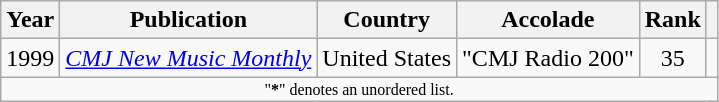<table class="wikitable sortable" style="margin:0em 1em 1em 0pt">
<tr>
<th>Year</th>
<th>Publication</th>
<th>Country</th>
<th>Accolade</th>
<th>Rank</th>
<th class=unsortable></th>
</tr>
<tr>
<td align=center>1999</td>
<td><em><a href='#'>CMJ New Music Monthly</a></em></td>
<td>United States</td>
<td>"CMJ Radio 200"</td>
<td align=center>35</td>
<td></td>
</tr>
<tr class="sortbottom">
<td colspan=6 style=font-size:8pt; align=center>"<strong>*</strong>" denotes an unordered list.</td>
</tr>
</table>
